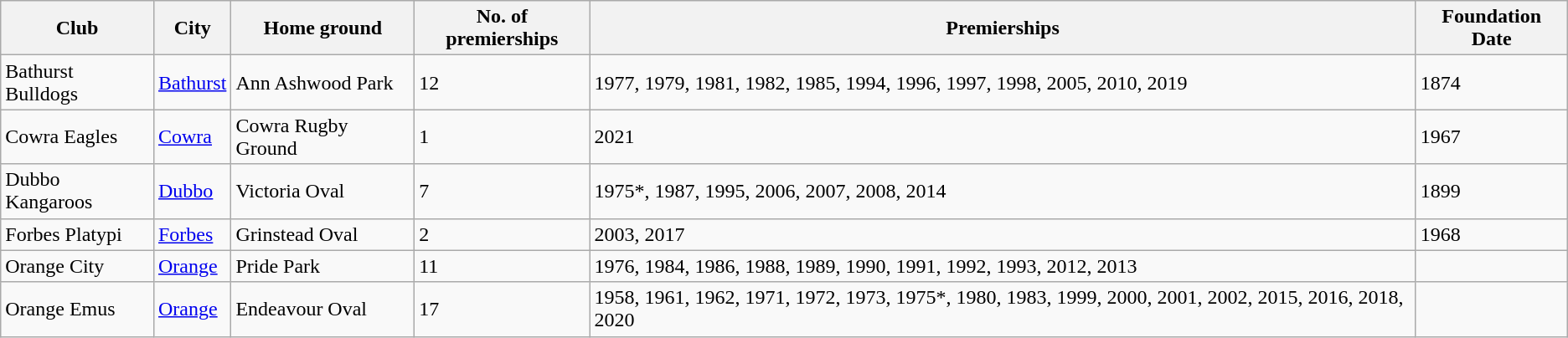<table class="wikitable">
<tr>
<th>Club</th>
<th>City</th>
<th>Home ground</th>
<th>No. of premierships</th>
<th>Premierships</th>
<th>Foundation Date</th>
</tr>
<tr>
<td class="nowrap"> Bathurst Bulldogs</td>
<td><a href='#'>Bathurst</a></td>
<td>Ann Ashwood Park</td>
<td>12</td>
<td>1977, 1979, 1981, 1982, 1985, 1994, 1996, 1997, 1998, 2005, 2010, 2019</td>
<td>1874</td>
</tr>
<tr>
<td> Cowra Eagles</td>
<td><a href='#'>Cowra</a></td>
<td class="nowrap">Cowra Rugby Ground</td>
<td>1</td>
<td>2021</td>
<td>1967</td>
</tr>
<tr>
<td> Dubbo Kangaroos</td>
<td><a href='#'>Dubbo</a></td>
<td>Victoria Oval</td>
<td>7</td>
<td>1975*, 1987, 1995, 2006, 2007, 2008, 2014</td>
<td>1899</td>
</tr>
<tr>
<td> Forbes Platypi</td>
<td><a href='#'>Forbes</a></td>
<td>Grinstead Oval</td>
<td>2</td>
<td>2003, 2017</td>
<td>1968</td>
</tr>
<tr>
<td> Orange City</td>
<td><a href='#'>Orange</a></td>
<td>Pride Park</td>
<td>11</td>
<td>1976, 1984, 1986, 1988, 1989, 1990, 1991, 1992, 1993, 2012, 2013</td>
<td></td>
</tr>
<tr>
<td> Orange Emus</td>
<td><a href='#'>Orange</a></td>
<td>Endeavour Oval</td>
<td>17</td>
<td>1958, 1961, 1962, 1971, 1972, 1973, 1975*, 1980, 1983, 1999, 2000, 2001, 2002, 2015, 2016, 2018, 2020</td>
<td></td>
</tr>
</table>
